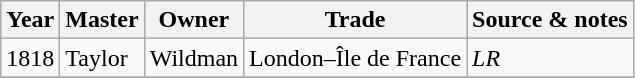<table class=" wikitable">
<tr>
<th>Year</th>
<th>Master</th>
<th>Owner</th>
<th>Trade</th>
<th>Source & notes</th>
</tr>
<tr>
<td>1818</td>
<td>Taylor</td>
<td>Wildman</td>
<td>London–Île de France</td>
<td><em>LR</em></td>
</tr>
<tr>
</tr>
</table>
